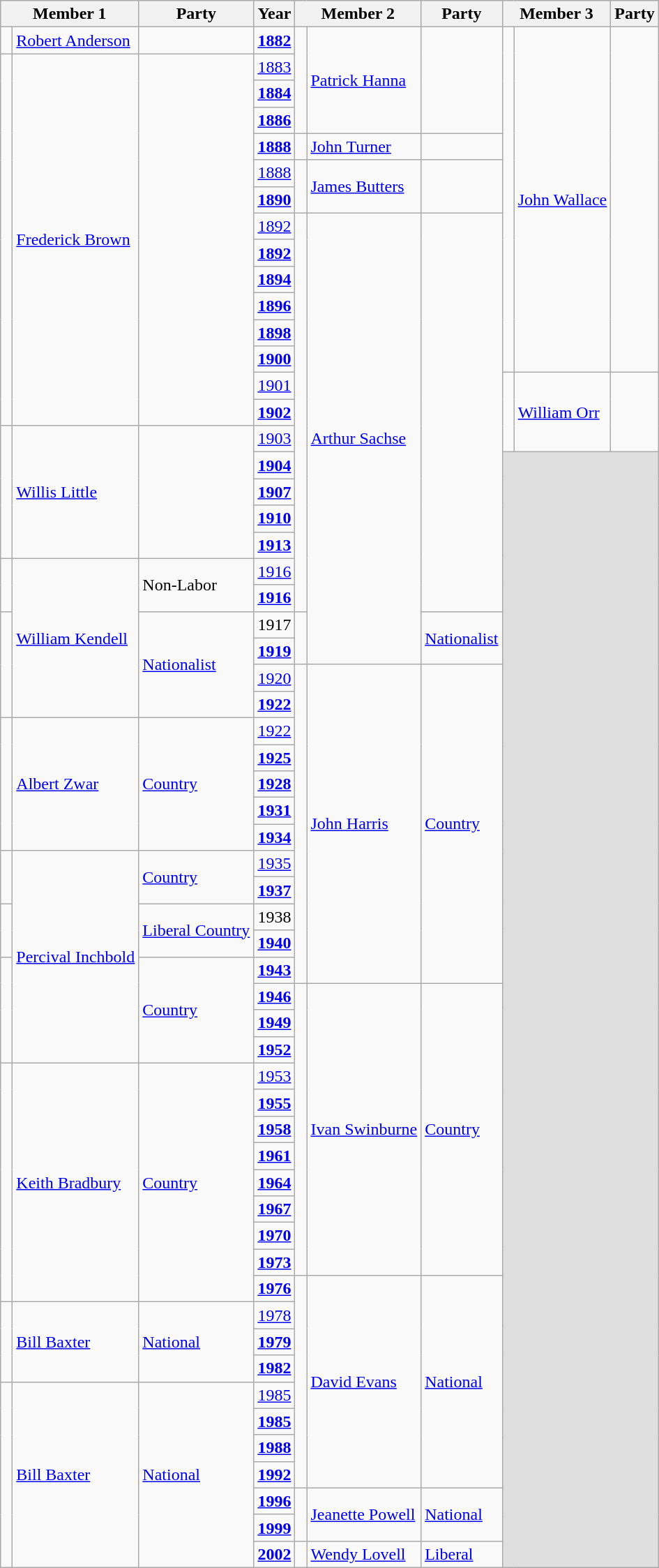<table class="wikitable">
<tr>
<th colspan=2>Member 1</th>
<th>Party</th>
<th>Year</th>
<th colspan=2>Member 2</th>
<th>Party</th>
<th colspan=2>Member 3</th>
<th>Party</th>
</tr>
<tr>
<td> </td>
<td><a href='#'>Robert Anderson</a></td>
<td> </td>
<td><strong><a href='#'>1882</a></strong></td>
<td rowspan=4 > </td>
<td rowspan=4><a href='#'>Patrick Hanna</a></td>
<td rowspan=4> </td>
<td rowspan=13 > </td>
<td rowspan=13><a href='#'>John Wallace</a></td>
<td rowspan=13> </td>
</tr>
<tr>
<td rowspan=14 > </td>
<td rowspan=14><a href='#'>Frederick Brown</a></td>
<td rowspan=14> </td>
<td><a href='#'>1883</a></td>
</tr>
<tr>
<td><strong><a href='#'>1884</a></strong></td>
</tr>
<tr>
<td><strong><a href='#'>1886</a></strong></td>
</tr>
<tr>
<td><strong><a href='#'>1888</a></strong></td>
<td> </td>
<td><a href='#'>John Turner</a></td>
<td> </td>
</tr>
<tr>
<td><a href='#'>1888</a></td>
<td rowspan=2 > </td>
<td rowspan=2><a href='#'>James Butters</a></td>
<td rowspan=2> </td>
</tr>
<tr>
<td><strong><a href='#'>1890</a></strong></td>
</tr>
<tr>
<td><a href='#'>1892</a></td>
<td rowspan=15 > </td>
<td rowspan=17><a href='#'>Arthur Sachse</a></td>
<td rowspan=15> </td>
</tr>
<tr>
<td><strong><a href='#'>1892</a></strong></td>
</tr>
<tr>
<td><strong><a href='#'>1894</a></strong></td>
</tr>
<tr>
<td><strong><a href='#'>1896</a></strong></td>
</tr>
<tr>
<td><strong><a href='#'>1898</a></strong></td>
</tr>
<tr>
<td><strong><a href='#'>1900</a></strong></td>
</tr>
<tr>
<td><a href='#'>1901</a></td>
<td rowspan=3 > </td>
<td rowspan=3><a href='#'>William Orr</a></td>
<td rowspan=3> </td>
</tr>
<tr>
<td><strong><a href='#'>1902</a></strong></td>
</tr>
<tr>
<td rowspan=5 > </td>
<td rowspan=5><a href='#'>Willis Little</a></td>
<td rowspan=5> </td>
<td><a href='#'>1903</a></td>
</tr>
<tr>
<td><strong><a href='#'>1904</a></strong></td>
<td rowspan=43 colspan=3  bgcolor=#DFDFDF> </td>
</tr>
<tr>
<td><strong><a href='#'>1907</a></strong></td>
</tr>
<tr>
<td><strong><a href='#'>1910</a></strong></td>
</tr>
<tr>
<td><strong><a href='#'>1913</a></strong></td>
</tr>
<tr>
<td rowspan=2 > </td>
<td rowspan=6><a href='#'>William Kendell</a></td>
<td rowspan=2>Non-Labor</td>
<td><a href='#'>1916</a></td>
</tr>
<tr>
<td><strong><a href='#'>1916</a></strong></td>
</tr>
<tr>
<td rowspan=4 > </td>
<td rowspan=4><a href='#'>Nationalist</a></td>
<td>1917</td>
<td rowspan=2 > </td>
<td rowspan=2><a href='#'>Nationalist</a></td>
</tr>
<tr>
<td><strong><a href='#'>1919</a></strong></td>
</tr>
<tr>
<td><a href='#'>1920</a></td>
<td rowspan=12 > </td>
<td rowspan=12><a href='#'>John Harris</a></td>
<td rowspan=12><a href='#'>Country</a></td>
</tr>
<tr>
<td><strong><a href='#'>1922</a></strong></td>
</tr>
<tr>
<td rowspan=5 > </td>
<td rowspan=5><a href='#'>Albert Zwar</a></td>
<td rowspan=5><a href='#'>Country</a></td>
<td><a href='#'>1922</a></td>
</tr>
<tr>
<td><strong><a href='#'>1925</a></strong></td>
</tr>
<tr>
<td><strong><a href='#'>1928</a></strong></td>
</tr>
<tr>
<td><strong><a href='#'>1931</a></strong></td>
</tr>
<tr>
<td><strong><a href='#'>1934</a></strong></td>
</tr>
<tr>
<td rowspan=2 > </td>
<td rowspan=8><a href='#'>Percival Inchbold</a></td>
<td rowspan=2><a href='#'>Country</a></td>
<td><a href='#'>1935</a></td>
</tr>
<tr>
<td><strong><a href='#'>1937</a></strong></td>
</tr>
<tr>
<td rowspan=2 > </td>
<td rowspan=2><a href='#'>Liberal Country</a></td>
<td>1938</td>
</tr>
<tr>
<td><strong><a href='#'>1940</a></strong></td>
</tr>
<tr>
<td rowspan=4 > </td>
<td rowspan=4><a href='#'>Country</a></td>
<td><strong><a href='#'>1943</a></strong></td>
</tr>
<tr>
<td><strong><a href='#'>1946</a></strong></td>
<td rowspan=11 > </td>
<td rowspan=11><a href='#'>Ivan Swinburne</a></td>
<td rowspan=11><a href='#'>Country</a></td>
</tr>
<tr>
<td><strong><a href='#'>1949</a></strong></td>
</tr>
<tr>
<td><strong><a href='#'>1952</a></strong></td>
</tr>
<tr>
<td rowspan=9 > </td>
<td rowspan=9><a href='#'>Keith Bradbury</a></td>
<td rowspan=9><a href='#'>Country</a></td>
<td><a href='#'>1953</a></td>
</tr>
<tr>
<td><strong><a href='#'>1955</a></strong></td>
</tr>
<tr>
<td><strong><a href='#'>1958</a></strong></td>
</tr>
<tr>
<td><strong><a href='#'>1961</a></strong></td>
</tr>
<tr>
<td><strong><a href='#'>1964</a></strong></td>
</tr>
<tr>
<td><strong><a href='#'>1967</a></strong></td>
</tr>
<tr>
<td><strong><a href='#'>1970</a></strong></td>
</tr>
<tr>
<td><strong><a href='#'>1973</a></strong></td>
</tr>
<tr>
<td><strong><a href='#'>1976</a></strong></td>
<td rowspan=8 > </td>
<td rowspan=8><a href='#'>David Evans</a></td>
<td rowspan=8><a href='#'>National</a></td>
</tr>
<tr>
<td rowspan=3 > </td>
<td rowspan=3><a href='#'>Bill Baxter</a></td>
<td rowspan=3><a href='#'>National</a></td>
<td><a href='#'>1978</a></td>
</tr>
<tr>
<td><strong><a href='#'>1979</a></strong></td>
</tr>
<tr>
<td><strong><a href='#'>1982</a></strong></td>
</tr>
<tr>
<td rowspan=7 > </td>
<td rowspan=7><a href='#'>Bill Baxter</a></td>
<td rowspan=7><a href='#'>National</a></td>
<td><a href='#'>1985</a></td>
</tr>
<tr>
<td><strong><a href='#'>1985</a></strong></td>
</tr>
<tr>
<td><strong><a href='#'>1988</a></strong></td>
</tr>
<tr>
<td><strong><a href='#'>1992</a></strong></td>
</tr>
<tr>
<td><strong><a href='#'>1996</a></strong></td>
<td rowspan=2 > </td>
<td rowspan=2><a href='#'>Jeanette Powell</a></td>
<td rowspan=2><a href='#'>National</a></td>
</tr>
<tr>
<td><strong><a href='#'>1999</a></strong></td>
</tr>
<tr>
<td><strong><a href='#'>2002</a></strong></td>
<td> </td>
<td><a href='#'>Wendy Lovell</a></td>
<td><a href='#'>Liberal</a></td>
</tr>
</table>
